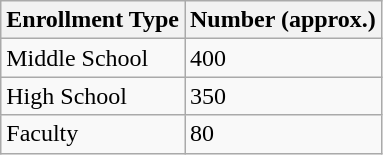<table class="wikitable">
<tr>
<th>Enrollment Type</th>
<th>Number (approx.)</th>
</tr>
<tr>
<td>Middle School</td>
<td>400</td>
</tr>
<tr>
<td>High School</td>
<td>350</td>
</tr>
<tr>
<td>Faculty</td>
<td>80</td>
</tr>
</table>
